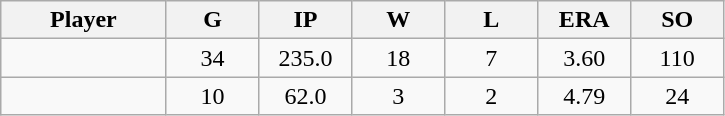<table class="wikitable sortable">
<tr>
<th bgcolor="#DDDDFF" width="16%">Player</th>
<th bgcolor="#DDDDFF" width="9%">G</th>
<th bgcolor="#DDDDFF" width="9%">IP</th>
<th bgcolor="#DDDDFF" width="9%">W</th>
<th bgcolor="#DDDDFF" width="9%">L</th>
<th bgcolor="#DDDDFF" width="9%">ERA</th>
<th bgcolor="#DDDDFF" width="9%">SO</th>
</tr>
<tr align="center">
<td></td>
<td>34</td>
<td>235.0</td>
<td>18</td>
<td>7</td>
<td>3.60</td>
<td>110</td>
</tr>
<tr align="center">
<td></td>
<td>10</td>
<td>62.0</td>
<td>3</td>
<td>2</td>
<td>4.79</td>
<td>24</td>
</tr>
</table>
